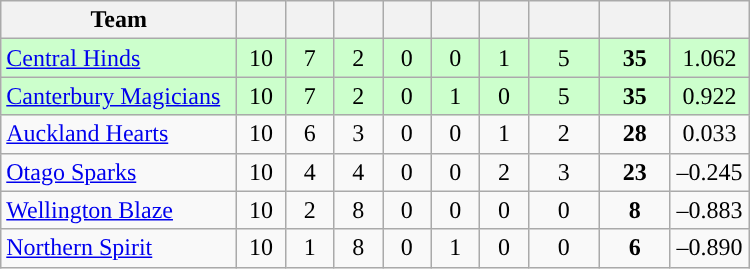<table class="wikitable" style="text-align:center">
<tr>
<th width="150">Team</th>
<th width="25"></th>
<th width="25"></th>
<th width="25"></th>
<th width="25"></th>
<th width="25"></th>
<th width="25"></th>
<th width="40"></th>
<th width="40"></th>
<th width="45"></th>
</tr>
<tr style="background:#cfc">
<td style="text-align:left"><a href='#'>Central Hinds</a></td>
<td>10</td>
<td>7</td>
<td>2</td>
<td>0</td>
<td>0</td>
<td>1</td>
<td>5</td>
<td><strong>35</strong></td>
<td>1.062</td>
</tr>
<tr style="background:#cfc">
<td style="text-align:left"><a href='#'>Canterbury Magicians</a></td>
<td>10</td>
<td>7</td>
<td>2</td>
<td>0</td>
<td>1</td>
<td>0</td>
<td>5</td>
<td><strong>35</strong></td>
<td>0.922</td>
</tr>
<tr>
<td style="text-align:left"><a href='#'>Auckland Hearts</a></td>
<td>10</td>
<td>6</td>
<td>3</td>
<td>0</td>
<td>0</td>
<td>1</td>
<td>2</td>
<td><strong>28</strong></td>
<td>0.033</td>
</tr>
<tr>
<td style="text-align:left"><a href='#'>Otago Sparks</a></td>
<td>10</td>
<td>4</td>
<td>4</td>
<td>0</td>
<td>0</td>
<td>2</td>
<td>3</td>
<td><strong>23</strong></td>
<td>–0.245</td>
</tr>
<tr>
<td style="text-align:left"><a href='#'>Wellington Blaze</a></td>
<td>10</td>
<td>2</td>
<td>8</td>
<td>0</td>
<td>0</td>
<td>0</td>
<td>0</td>
<td><strong>8</strong></td>
<td>–0.883</td>
</tr>
<tr>
<td style="text-align:left"><a href='#'>Northern Spirit</a></td>
<td>10</td>
<td>1</td>
<td>8</td>
<td>0</td>
<td>1</td>
<td>0</td>
<td>0</td>
<td><strong>6</strong></td>
<td>–0.890</td>
</tr>
</table>
